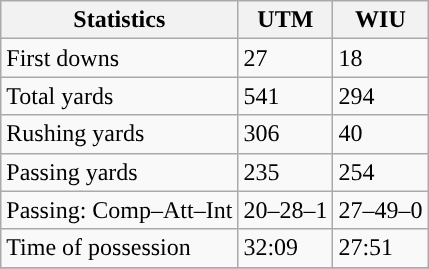<table class="wikitable" style="float: left;">
<tr>
<th>Statistics</th>
<th>UTM</th>
<th>WIU</th>
</tr>
<tr>
<td>First downs</td>
<td>27</td>
<td>18</td>
</tr>
<tr>
<td>Total yards</td>
<td>541</td>
<td>294</td>
</tr>
<tr>
<td>Rushing yards</td>
<td>306</td>
<td>40</td>
</tr>
<tr>
<td>Passing yards</td>
<td>235</td>
<td>254</td>
</tr>
<tr>
<td>Passing: Comp–Att–Int</td>
<td>20–28–1</td>
<td>27–49–0</td>
</tr>
<tr>
<td>Time of possession</td>
<td>32:09</td>
<td>27:51</td>
</tr>
<tr>
</tr>
</table>
